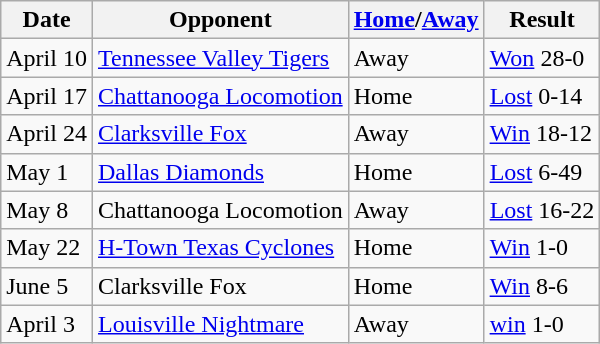<table class="wikitable">
<tr>
<th>Date</th>
<th>Opponent</th>
<th><a href='#'>Home</a>/<a href='#'>Away</a></th>
<th>Result</th>
</tr>
<tr>
<td>April 10</td>
<td><a href='#'>Tennessee Valley Tigers</a></td>
<td>Away</td>
<td><a href='#'>Won</a> 28-0</td>
</tr>
<tr>
<td>April 17</td>
<td><a href='#'>Chattanooga Locomotion</a></td>
<td>Home</td>
<td><a href='#'>Lost</a> 0-14</td>
</tr>
<tr>
<td>April 24</td>
<td><a href='#'>Clarksville Fox</a></td>
<td>Away</td>
<td><a href='#'>Win</a> 18-12</td>
</tr>
<tr>
<td>May 1</td>
<td><a href='#'>Dallas Diamonds</a></td>
<td>Home</td>
<td><a href='#'>Lost</a> 6-49</td>
</tr>
<tr>
<td>May 8</td>
<td>Chattanooga Locomotion</td>
<td>Away</td>
<td><a href='#'>Lost</a> 16-22</td>
</tr>
<tr>
<td>May 22</td>
<td><a href='#'>H-Town Texas Cyclones</a></td>
<td>Home</td>
<td><a href='#'>Win</a> 1-0</td>
</tr>
<tr>
<td>June 5</td>
<td>Clarksville Fox</td>
<td>Home</td>
<td><a href='#'>Win</a> 8-6</td>
</tr>
<tr>
<td>April 3</td>
<td><a href='#'>Louisville Nightmare</a></td>
<td>Away</td>
<td><a href='#'>win</a> 1-0</td>
</tr>
</table>
